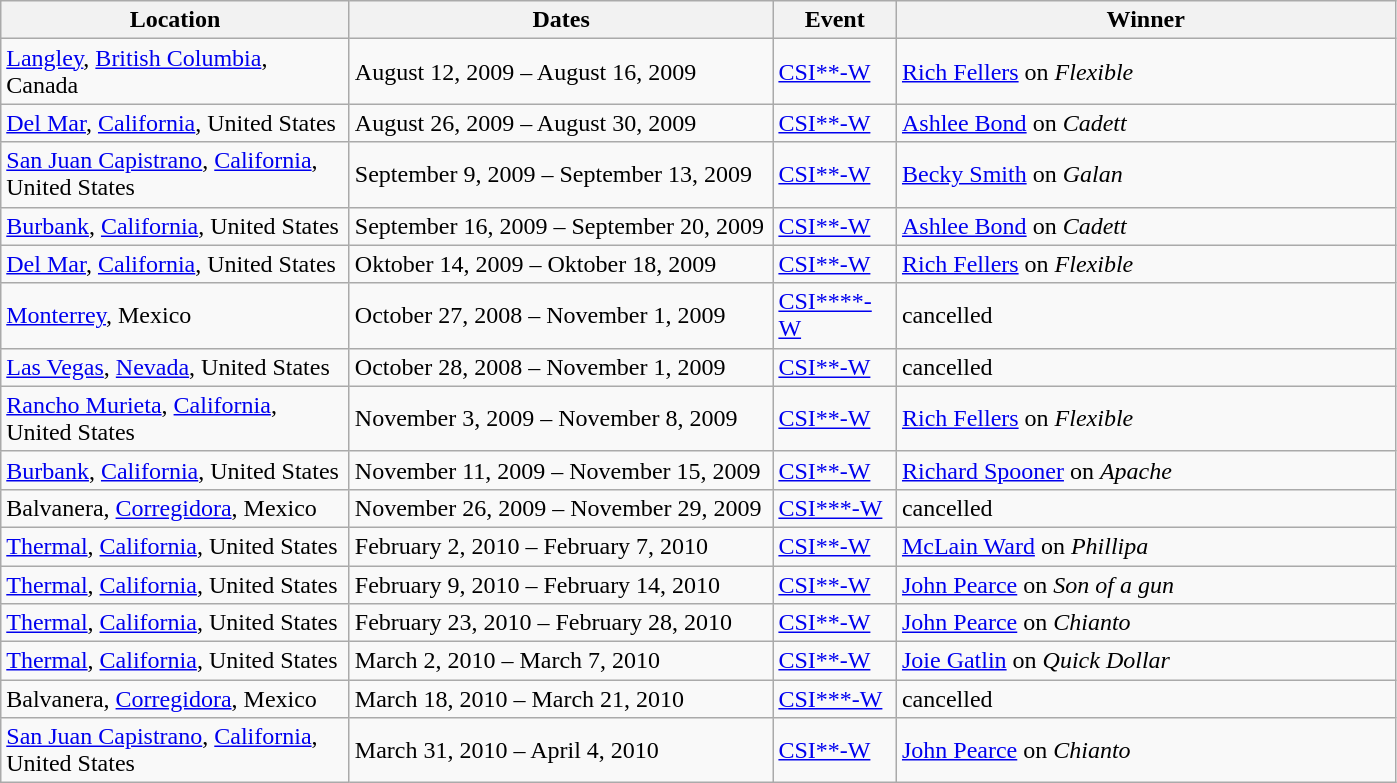<table class="wikitable">
<tr>
<th width=225>Location</th>
<th width=275>Dates</th>
<th width=75>Event</th>
<th width=325>Winner</th>
</tr>
<tr>
<td> <a href='#'>Langley</a>, <a href='#'>British Columbia</a>, Canada</td>
<td>August 12, 2009 – August 16, 2009</td>
<td><a href='#'>CSI**-W</a></td>
<td> <a href='#'>Rich Fellers</a> on <em>Flexible</em></td>
</tr>
<tr>
<td> <a href='#'>Del Mar</a>, <a href='#'>California</a>, United States</td>
<td>August 26, 2009 – August 30, 2009</td>
<td><a href='#'>CSI**-W</a></td>
<td> <a href='#'>Ashlee Bond</a> on <em>Cadett</em></td>
</tr>
<tr>
<td> <a href='#'>San Juan Capistrano</a>, <a href='#'>California</a>, United States</td>
<td>September 9, 2009 – September 13, 2009</td>
<td><a href='#'>CSI**-W</a></td>
<td> <a href='#'>Becky Smith</a> on <em>Galan</em></td>
</tr>
<tr>
<td> <a href='#'>Burbank</a>, <a href='#'>California</a>, United States</td>
<td>September 16, 2009 – September 20, 2009</td>
<td><a href='#'>CSI**-W</a></td>
<td> <a href='#'>Ashlee Bond</a> on <em>Cadett</em></td>
</tr>
<tr>
<td> <a href='#'>Del Mar</a>, <a href='#'>California</a>, United States</td>
<td>Oktober 14, 2009 – Oktober 18, 2009</td>
<td><a href='#'>CSI**-W</a></td>
<td> <a href='#'>Rich Fellers</a> on <em>Flexible</em></td>
</tr>
<tr>
<td> <a href='#'>Monterrey</a>, Mexico</td>
<td>October 27, 2008 – November 1, 2009</td>
<td><a href='#'>CSI****-W</a></td>
<td>cancelled</td>
</tr>
<tr>
<td> <a href='#'>Las Vegas</a>, <a href='#'>Nevada</a>, United States</td>
<td>October 28, 2008 – November 1, 2009</td>
<td><a href='#'>CSI**-W</a></td>
<td>cancelled</td>
</tr>
<tr>
<td> <a href='#'>Rancho Murieta</a>, <a href='#'>California</a>, United States</td>
<td>November 3, 2009 – November 8, 2009</td>
<td><a href='#'>CSI**-W</a></td>
<td> <a href='#'>Rich Fellers</a> on <em>Flexible</em></td>
</tr>
<tr>
<td> <a href='#'>Burbank</a>, <a href='#'>California</a>, United States</td>
<td>November 11, 2009 – November 15, 2009</td>
<td><a href='#'>CSI**-W</a></td>
<td> <a href='#'>Richard Spooner</a> on <em>Apache</em></td>
</tr>
<tr>
<td> Balvanera, <a href='#'>Corregidora</a>, Mexico</td>
<td>November 26, 2009 – November 29, 2009</td>
<td><a href='#'>CSI***-W</a></td>
<td>cancelled</td>
</tr>
<tr>
<td> <a href='#'>Thermal</a>, <a href='#'>California</a>, United States</td>
<td>February 2, 2010 – February 7, 2010</td>
<td><a href='#'>CSI**-W</a></td>
<td> <a href='#'>McLain Ward</a> on <em>Phillipa</em></td>
</tr>
<tr>
<td> <a href='#'>Thermal</a>, <a href='#'>California</a>, United States</td>
<td>February 9, 2010 – February 14, 2010</td>
<td><a href='#'>CSI**-W</a></td>
<td> <a href='#'>John Pearce</a> on <em>Son of a gun</em></td>
</tr>
<tr>
<td> <a href='#'>Thermal</a>, <a href='#'>California</a>, United States</td>
<td>February 23, 2010 – February 28, 2010</td>
<td><a href='#'>CSI**-W</a></td>
<td> <a href='#'>John Pearce</a> on <em>Chianto</em></td>
</tr>
<tr>
<td> <a href='#'>Thermal</a>, <a href='#'>California</a>, United States</td>
<td>March 2, 2010 – March 7, 2010</td>
<td><a href='#'>CSI**-W</a></td>
<td> <a href='#'>Joie Gatlin</a> on <em>Quick Dollar</em></td>
</tr>
<tr>
<td> Balvanera, <a href='#'>Corregidora</a>, Mexico</td>
<td>March 18, 2010 – March 21, 2010</td>
<td><a href='#'>CSI***-W</a></td>
<td>cancelled</td>
</tr>
<tr>
<td> <a href='#'>San Juan Capistrano</a>, <a href='#'>California</a>, United States</td>
<td>March 31, 2010 – April 4, 2010</td>
<td><a href='#'>CSI**-W</a></td>
<td> <a href='#'>John Pearce</a> on <em>Chianto</em></td>
</tr>
</table>
